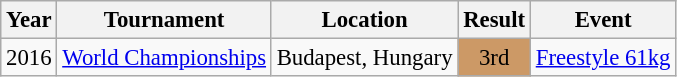<table class="wikitable" style="font-size:95%;">
<tr>
<th>Year</th>
<th>Tournament</th>
<th>Location</th>
<th>Result</th>
<th>Event</th>
</tr>
<tr>
<td>2016</td>
<td><a href='#'>World Championships</a></td>
<td>Budapest, Hungary</td>
<td align="center" bgcolor="cc9966">3rd</td>
<td><a href='#'>Freestyle 61kg</a></td>
</tr>
</table>
